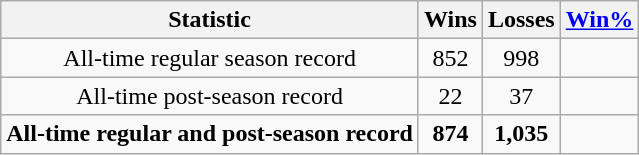<table class="wikitable" style="text-align:center;">
<tr>
<th>Statistic</th>
<th>Wins</th>
<th>Losses</th>
<th><a href='#'>Win%</a></th>
</tr>
<tr>
<td>All-time regular season record</td>
<td>852</td>
<td>998</td>
<td></td>
</tr>
<tr>
<td>All-time post-season record</td>
<td>22</td>
<td>37</td>
<td></td>
</tr>
<tr>
<td><strong>All-time regular and post-season record</strong></td>
<td><strong>874</strong></td>
<td><strong>1,035</strong></td>
<td><strong></strong></td>
</tr>
</table>
